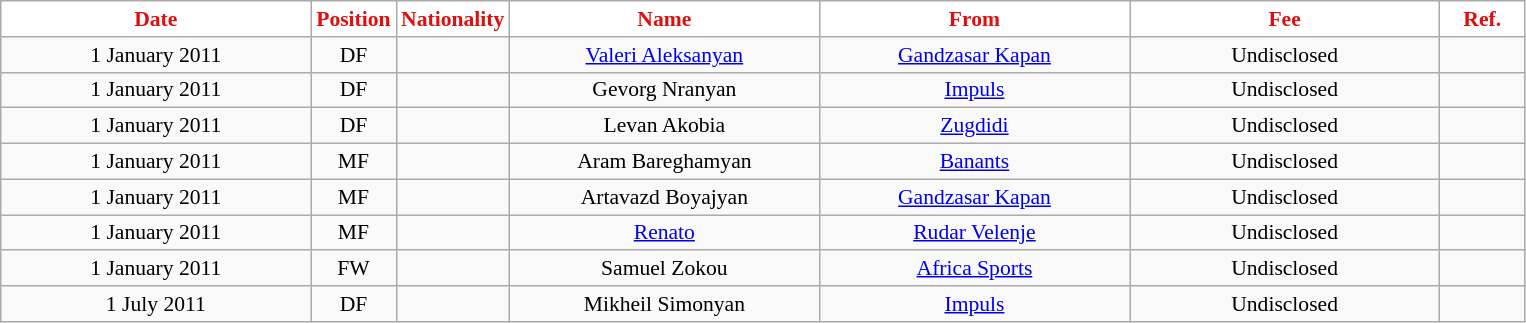<table class="wikitable"  style="text-align:center; font-size:90%; ">
<tr>
<th style="background:#FFFFFF; color:#E20E0E; width:200px;">Date</th>
<th style="background:#FFFFFF; color:#E20E0E; width:50px;">Position</th>
<th style="background:#FFFFFF; color:#E20E0E; width:50px;">Nationality</th>
<th style="background:#FFFFFF; color:#E20E0E; width:200px;">Name</th>
<th style="background:#FFFFFF; color:#E20E0E; width:200px;">From</th>
<th style="background:#FFFFFF; color:#E20E0E; width:200px;">Fee</th>
<th style="background:#FFFFFF; color:#E20E0E; width:50px;">Ref.</th>
</tr>
<tr>
<td>1 January 2011</td>
<td>DF</td>
<td></td>
<td><a href='#'>Valeri Aleksanyan</a></td>
<td><a href='#'>Gandzasar Kapan</a></td>
<td>Undisclosed</td>
<td></td>
</tr>
<tr>
<td>1 January 2011</td>
<td>DF</td>
<td></td>
<td>Gevorg Nranyan</td>
<td><a href='#'>Impuls</a></td>
<td>Undisclosed</td>
<td></td>
</tr>
<tr>
<td>1 January 2011</td>
<td>DF</td>
<td></td>
<td>Levan Akobia</td>
<td><a href='#'>Zugdidi</a></td>
<td>Undisclosed</td>
<td></td>
</tr>
<tr>
<td>1 January 2011</td>
<td>MF</td>
<td></td>
<td>Aram Bareghamyan</td>
<td><a href='#'>Banants</a></td>
<td>Undisclosed</td>
<td></td>
</tr>
<tr>
<td>1 January 2011</td>
<td>MF</td>
<td></td>
<td>Artavazd Boyajyan</td>
<td><a href='#'>Gandzasar Kapan</a></td>
<td>Undisclosed</td>
<td></td>
</tr>
<tr>
<td>1 January 2011</td>
<td>MF</td>
<td></td>
<td><a href='#'>Renato</a></td>
<td><a href='#'>Rudar Velenje</a></td>
<td>Undisclosed</td>
<td></td>
</tr>
<tr>
<td>1 January 2011</td>
<td>FW</td>
<td></td>
<td>Samuel Zokou</td>
<td><a href='#'>Africa Sports</a></td>
<td>Undisclosed</td>
<td></td>
</tr>
<tr>
<td>1 July 2011</td>
<td>DF</td>
<td></td>
<td>Mikheil Simonyan</td>
<td><a href='#'>Impuls</a></td>
<td>Undisclosed</td>
<td></td>
</tr>
</table>
